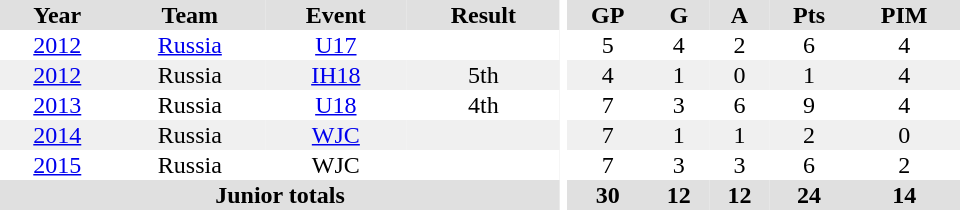<table border="0" cellpadding="1" cellspacing="0" ID="Table3" style="text-align:center; width:40em;">
<tr bgcolor="#e0e0e0">
<th>Year</th>
<th>Team</th>
<th>Event</th>
<th>Result</th>
<th rowspan="99" bgcolor="#ffffff"></th>
<th>GP</th>
<th>G</th>
<th>A</th>
<th>Pts</th>
<th>PIM</th>
</tr>
<tr>
<td><a href='#'>2012</a></td>
<td><a href='#'>Russia</a></td>
<td><a href='#'>U17</a></td>
<td></td>
<td>5</td>
<td>4</td>
<td>2</td>
<td>6</td>
<td>4</td>
</tr>
<tr bgcolor="#f0f0f0">
<td><a href='#'>2012</a></td>
<td>Russia</td>
<td><a href='#'>IH18</a></td>
<td>5th</td>
<td>4</td>
<td>1</td>
<td>0</td>
<td>1</td>
<td>4</td>
</tr>
<tr>
<td><a href='#'>2013</a></td>
<td>Russia</td>
<td><a href='#'>U18</a></td>
<td>4th</td>
<td>7</td>
<td>3</td>
<td>6</td>
<td>9</td>
<td>4</td>
</tr>
<tr bgcolor="#f0f0f0">
<td><a href='#'>2014</a></td>
<td>Russia</td>
<td><a href='#'>WJC</a></td>
<td></td>
<td>7</td>
<td>1</td>
<td>1</td>
<td>2</td>
<td>0</td>
</tr>
<tr>
<td><a href='#'>2015</a></td>
<td>Russia</td>
<td>WJC</td>
<td></td>
<td>7</td>
<td>3</td>
<td>3</td>
<td>6</td>
<td>2</td>
</tr>
<tr bgcolor="#e0e0e0">
<th colspan="4">Junior totals</th>
<th>30</th>
<th>12</th>
<th>12</th>
<th>24</th>
<th>14</th>
</tr>
</table>
